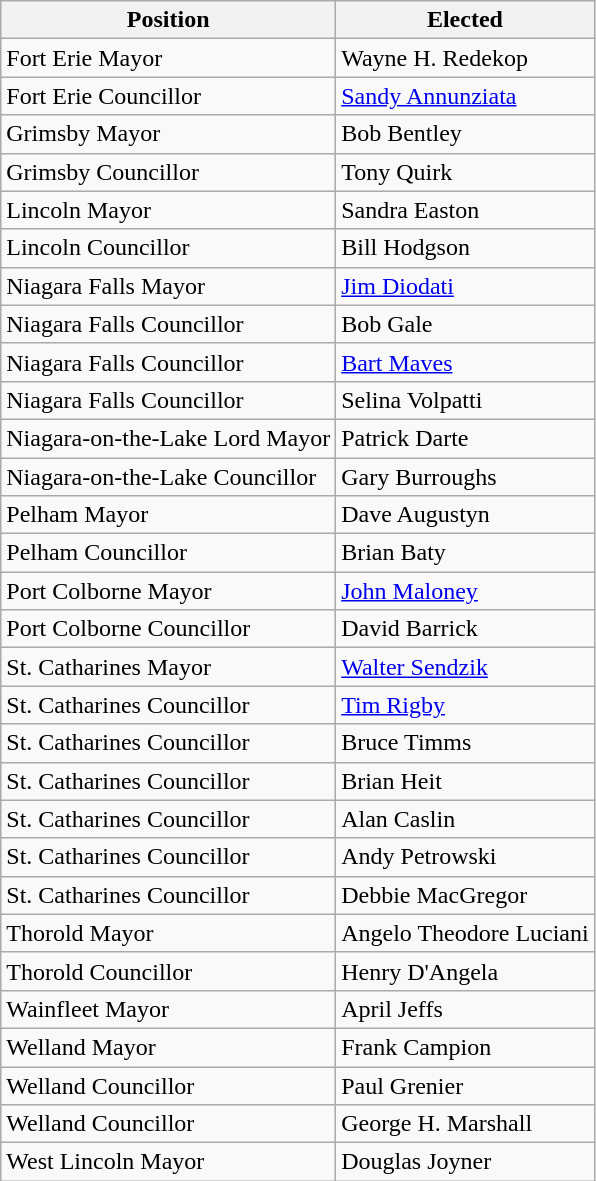<table class="wikitable">
<tr>
<th>Position</th>
<th>Elected</th>
</tr>
<tr>
<td>Fort Erie Mayor</td>
<td>Wayne H. Redekop</td>
</tr>
<tr>
<td>Fort Erie Councillor</td>
<td><a href='#'>Sandy Annunziata</a></td>
</tr>
<tr>
<td>Grimsby Mayor</td>
<td>Bob Bentley</td>
</tr>
<tr>
<td>Grimsby Councillor</td>
<td>Tony Quirk</td>
</tr>
<tr>
<td>Lincoln Mayor</td>
<td>Sandra Easton</td>
</tr>
<tr>
<td>Lincoln Councillor</td>
<td>Bill Hodgson</td>
</tr>
<tr>
<td>Niagara Falls Mayor</td>
<td><a href='#'>Jim Diodati</a></td>
</tr>
<tr>
<td>Niagara Falls Councillor</td>
<td>Bob Gale</td>
</tr>
<tr>
<td>Niagara Falls Councillor</td>
<td><a href='#'>Bart Maves</a></td>
</tr>
<tr>
<td>Niagara Falls Councillor</td>
<td>Selina Volpatti</td>
</tr>
<tr>
<td>Niagara-on-the-Lake Lord Mayor</td>
<td>Patrick Darte</td>
</tr>
<tr>
<td>Niagara-on-the-Lake Councillor</td>
<td>Gary Burroughs</td>
</tr>
<tr>
<td>Pelham Mayor</td>
<td>Dave Augustyn</td>
</tr>
<tr>
<td>Pelham Councillor</td>
<td>Brian Baty</td>
</tr>
<tr>
<td>Port Colborne Mayor</td>
<td><a href='#'>John Maloney</a></td>
</tr>
<tr>
<td>Port Colborne Councillor</td>
<td>David Barrick</td>
</tr>
<tr>
<td>St. Catharines Mayor</td>
<td><a href='#'>Walter Sendzik</a></td>
</tr>
<tr>
<td>St. Catharines Councillor</td>
<td><a href='#'>Tim Rigby</a></td>
</tr>
<tr>
<td>St. Catharines Councillor</td>
<td>Bruce Timms</td>
</tr>
<tr>
<td>St. Catharines Councillor</td>
<td>Brian Heit</td>
</tr>
<tr>
<td>St. Catharines Councillor</td>
<td>Alan Caslin</td>
</tr>
<tr>
<td>St. Catharines Councillor</td>
<td>Andy Petrowski</td>
</tr>
<tr>
<td>St. Catharines Councillor</td>
<td>Debbie MacGregor</td>
</tr>
<tr>
<td>Thorold Mayor</td>
<td>Angelo Theodore Luciani</td>
</tr>
<tr>
<td>Thorold Councillor</td>
<td>Henry D'Angela</td>
</tr>
<tr>
<td>Wainfleet Mayor</td>
<td>April Jeffs</td>
</tr>
<tr>
<td>Welland Mayor</td>
<td>Frank Campion</td>
</tr>
<tr>
<td>Welland Councillor</td>
<td>Paul Grenier</td>
</tr>
<tr>
<td>Welland Councillor</td>
<td>George H. Marshall</td>
</tr>
<tr>
<td>West Lincoln Mayor</td>
<td>Douglas Joyner</td>
</tr>
</table>
